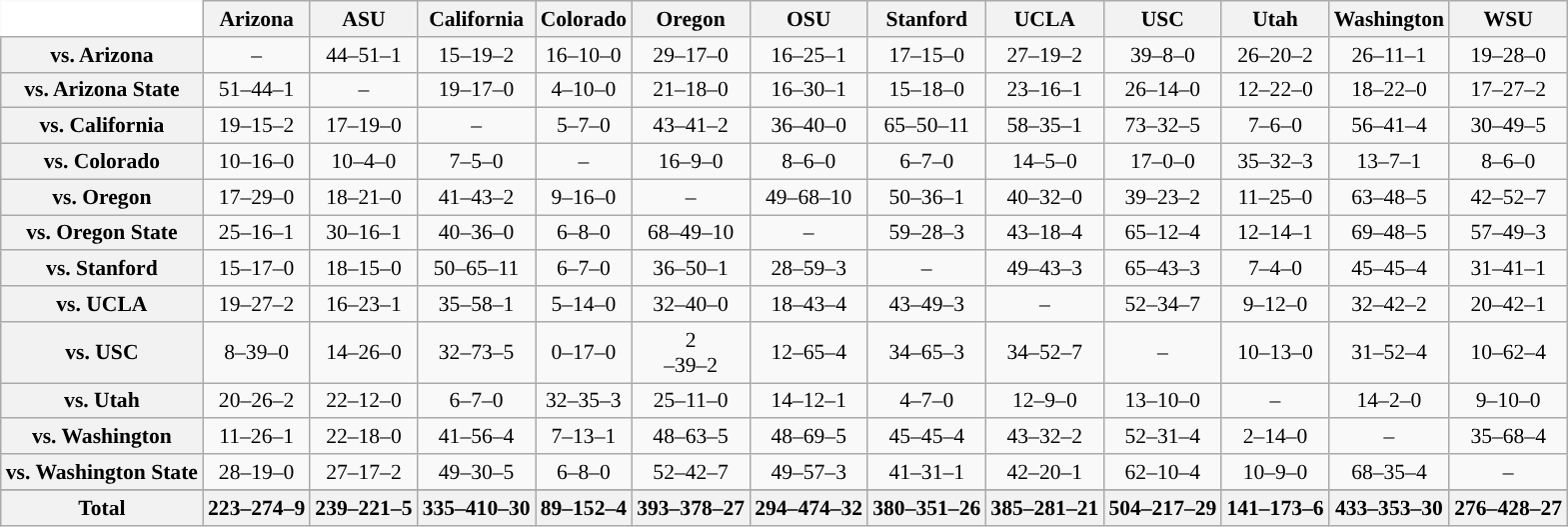<table class="wikitable" style="white-space:nowrap;font-size:90%;">
<tr>
<th colspan=1 style="background:white; border-top-style:hidden; border-left-style:hidden;"   width=110> </th>
<th>Arizona</th>
<th>ASU</th>
<th>California</th>
<th>Colorado</th>
<th>Oregon</th>
<th>OSU</th>
<th>Stanford</th>
<th>UCLA</th>
<th>USC</th>
<th>Utah</th>
<th>Washington</th>
<th>WSU</th>
</tr>
<tr style="text-align:center;">
<th>vs. Arizona</th>
<td>–</td>
<td>44–51–1</td>
<td>15–19–2</td>
<td>16–10–0</td>
<td>29–17–0</td>
<td>16–25–1</td>
<td>17–15–0</td>
<td>27–19–2</td>
<td>39–8–0</td>
<td>26–20–2</td>
<td>26–11–1</td>
<td>19–28–0</td>
</tr>
<tr style="text-align:center;">
<th>vs. Arizona State</th>
<td>51–44–1</td>
<td>–</td>
<td>19–17–0</td>
<td>4–10–0</td>
<td>21–18–0</td>
<td>16–30–1</td>
<td>15–18–0</td>
<td>23–16–1</td>
<td>26–14–0</td>
<td>12–22–0</td>
<td>18–22–0</td>
<td>17–27–2</td>
</tr>
<tr style="text-align:center;">
<th>vs. California</th>
<td>19–15–2</td>
<td>17–19–0</td>
<td>–</td>
<td>5–7–0</td>
<td>43–41–2</td>
<td>36–40–0</td>
<td>65–50–11</td>
<td>58–35–1</td>
<td>73–32–5</td>
<td>7–6–0</td>
<td>56–41–4</td>
<td>30–49–5</td>
</tr>
<tr style="text-align:center;">
<th>vs. Colorado</th>
<td>10–16–0</td>
<td>10–4–0</td>
<td>7–5–0</td>
<td>–</td>
<td>16–9–0</td>
<td>8–6–0</td>
<td>6–7–0</td>
<td>14–5–0</td>
<td>17–0–0</td>
<td>35–32–3</td>
<td>13–7–1</td>
<td>8–6–0</td>
</tr>
<tr style="text-align:center;">
<th>vs. Oregon</th>
<td>17–29–0</td>
<td>18–21–0</td>
<td>41–43–2</td>
<td>9–16–0</td>
<td>–</td>
<td>49–68–10</td>
<td>50–36–1</td>
<td>40–32–0</td>
<td>39–23–2</td>
<td>11–25–0</td>
<td>63–48–5</td>
<td>42–52–7</td>
</tr>
<tr style="text-align:center;">
<th>vs. Oregon State</th>
<td>25–16–1</td>
<td>30–16–1</td>
<td>40–36–0</td>
<td>6–8–0</td>
<td>68–49–10</td>
<td>–</td>
<td>59–28–3</td>
<td>43–18–4</td>
<td>65–12–4</td>
<td>12–14–1</td>
<td>69–48–5</td>
<td>57–49–3</td>
</tr>
<tr style="text-align:center;">
<th>vs. Stanford</th>
<td>15–17–0</td>
<td>18–15–0</td>
<td>50–65–11</td>
<td>6–7–0</td>
<td>36–50–1</td>
<td>28–59–3</td>
<td>–</td>
<td>49–43–3</td>
<td>65–43–3</td>
<td>7–4–0</td>
<td>45–45–4</td>
<td>31–41–1</td>
</tr>
<tr style="text-align:center;">
<th>vs. UCLA</th>
<td>19–27–2</td>
<td>16–23–1</td>
<td>35–58–1</td>
<td>5–14–0</td>
<td>32–40–0</td>
<td>18–43–4</td>
<td>43–49–3</td>
<td>–</td>
<td>52–34–7</td>
<td>9–12–0</td>
<td>32–42–2</td>
<td>20–42–1</td>
</tr>
<tr style="text-align:center;">
<th>vs. USC</th>
<td>8–39–0</td>
<td>14–26–0</td>
<td>32–73–5</td>
<td>0–17–0</td>
<td>2<br>–39–2</td>
<td>12–65–4</td>
<td>34–65–3</td>
<td>34–52–7</td>
<td>–</td>
<td>10–13–0</td>
<td>31–52–4</td>
<td>10–62–4</td>
</tr>
<tr style="text-align:center;">
<th>vs. Utah</th>
<td>20–26–2</td>
<td>22–12–0</td>
<td>6–7–0</td>
<td>32–35–3</td>
<td>25–11–0</td>
<td>14–12–1</td>
<td>4–7–0</td>
<td>12–9–0</td>
<td>13–10–0</td>
<td>–</td>
<td>14–2–0</td>
<td>9–10–0</td>
</tr>
<tr style="text-align:center;">
<th>vs. Washington</th>
<td>11–26–1</td>
<td>22–18–0</td>
<td>41–56–4</td>
<td>7–13–1</td>
<td>48–63–5</td>
<td>48–69–5</td>
<td>45–45–4</td>
<td>43–32–2</td>
<td>52–31–4</td>
<td>2–14–0</td>
<td>–</td>
<td>35–68–4</td>
</tr>
<tr style="text-align:center;">
<th>vs. Washington State</th>
<td>28–19–0</td>
<td>27–17–2</td>
<td>49–30–5</td>
<td>6–8–0</td>
<td>52–42–7</td>
<td>49–57–3</td>
<td>41–31–1</td>
<td>42–20–1</td>
<td>62–10–4</td>
<td>10–9–0</td>
<td>68–35–4</td>
<td>–</td>
</tr>
<tr style="text-align:center;">
</tr>
<tr style="text-align:center;">
<th>Total</th>
<th>223–274–9</th>
<th>239–221–5</th>
<th>335–410–30</th>
<th>89–152–4</th>
<th>393–378–27</th>
<th>294–474–32</th>
<th>380–351–26</th>
<th>385–281–21</th>
<th>504–217–29</th>
<th>141–173–6</th>
<th>433–353–30</th>
<th>276–428–27</th>
</tr>
</table>
